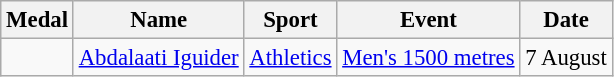<table class="wikitable sortable" style="font-size: 95%;">
<tr>
<th>Medal</th>
<th>Name</th>
<th>Sport</th>
<th>Event</th>
<th>Date</th>
</tr>
<tr>
<td></td>
<td><a href='#'>Abdalaati Iguider</a></td>
<td><a href='#'>Athletics</a></td>
<td><a href='#'>Men's 1500 metres</a></td>
<td>7 August</td>
</tr>
</table>
